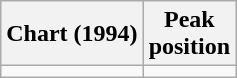<table class="wikitable sortable">
<tr>
<th>Chart (1994)</th>
<th>Peak<br>position</th>
</tr>
<tr>
<td></td>
</tr>
</table>
